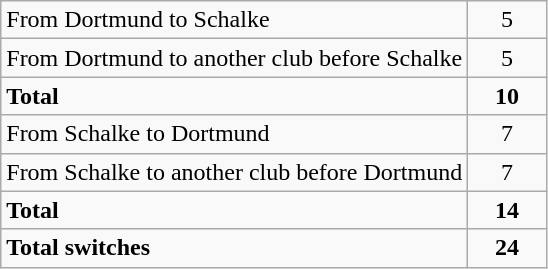<table class="wikitable">
<tr>
<td>From Dortmund to Schalke</td>
<td style="text-align:center; width:45px;">5</td>
</tr>
<tr>
<td>From Dortmund to another club before Schalke</td>
<td style="text-align:center;">5</td>
</tr>
<tr>
<td><strong>Total</strong></td>
<td style="text-align:center;"><strong>10</strong></td>
</tr>
<tr>
<td>From Schalke to Dortmund</td>
<td style="text-align:center;">7</td>
</tr>
<tr>
<td>From Schalke to another club before Dortmund</td>
<td style="text-align:center;">7</td>
</tr>
<tr>
<td><strong>Total</strong></td>
<td style="text-align:center;"><strong>14</strong></td>
</tr>
<tr>
<td><strong>Total switches</strong></td>
<td style="text-align:center;"><strong>24</strong></td>
</tr>
</table>
